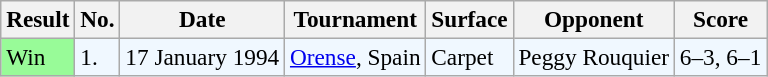<table class="sortable wikitable" style="font-size:97%">
<tr>
<th>Result</th>
<th>No.</th>
<th>Date</th>
<th>Tournament</th>
<th>Surface</th>
<th>Opponent</th>
<th>Score</th>
</tr>
<tr style="background:#f0f8ff;">
<td style="background:#98fb98;">Win</td>
<td>1.</td>
<td>17 January 1994</td>
<td><a href='#'>Orense</a>, Spain</td>
<td>Carpet</td>
<td> Peggy Rouquier</td>
<td>6–3, 6–1</td>
</tr>
</table>
